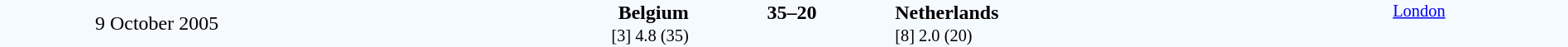<table style="width: 100%; background:#F5FAFF;" cellspacing="0">
<tr>
<td align=center rowspan=3 width=20%>9 October 2005</td>
</tr>
<tr>
<td width=24% align=right><strong>Belgium</strong></td>
<td align=center width=13%><strong>35–20</strong></td>
<td width=24%><strong>Netherlands</strong></td>
<td style=font-size:85% rowspan=3 valign=top align=center><a href='#'>London</a></td>
</tr>
<tr style=font-size:85%>
<td align=right>[3] 4.8 (35)</td>
<td></td>
<td>[8] 2.0 (20)</td>
</tr>
</table>
